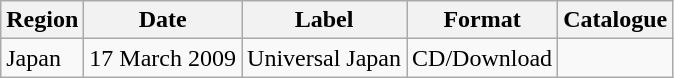<table class="wikitable">
<tr>
<th>Region</th>
<th>Date</th>
<th>Label</th>
<th>Format</th>
<th>Catalogue</th>
</tr>
<tr>
<td>Japan</td>
<td>17 March 2009</td>
<td>Universal Japan</td>
<td>CD/Download</td>
<td></td>
</tr>
</table>
